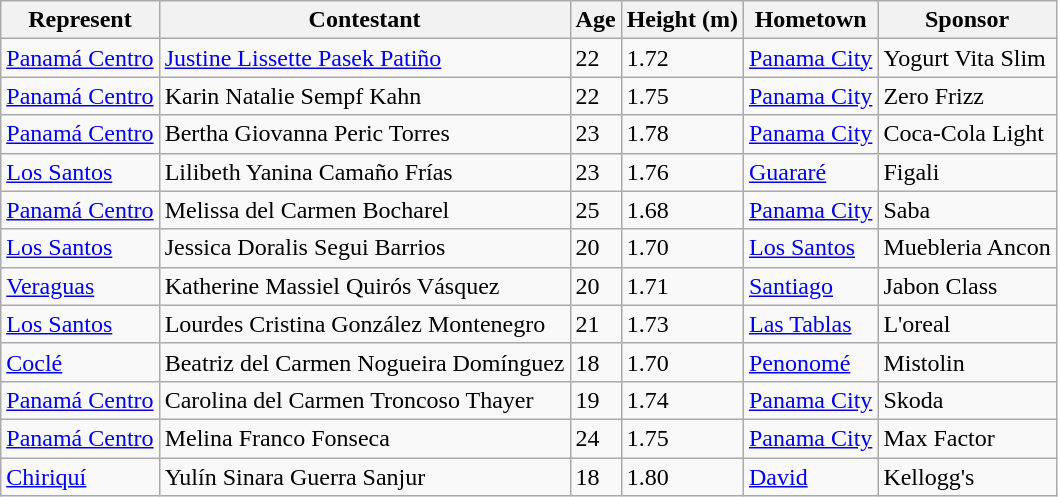<table class="sortable wikitable">
<tr>
<th>Represent</th>
<th>Contestant</th>
<th>Age</th>
<th>Height (m)</th>
<th>Hometown</th>
<th>Sponsor</th>
</tr>
<tr>
<td><a href='#'>Panamá Centro</a></td>
<td><a href='#'>Justine Lissette Pasek Patiño</a></td>
<td>22</td>
<td>1.72</td>
<td><a href='#'>Panama City</a></td>
<td>Yogurt Vita Slim</td>
</tr>
<tr>
<td><a href='#'>Panamá Centro</a></td>
<td>Karin Natalie Sempf Kahn</td>
<td>22</td>
<td>1.75</td>
<td><a href='#'>Panama City</a></td>
<td>Zero Frizz</td>
</tr>
<tr>
<td><a href='#'>Panamá Centro</a></td>
<td>Bertha Giovanna Peric Torres</td>
<td>23</td>
<td>1.78</td>
<td><a href='#'>Panama City</a></td>
<td>Coca-Cola Light</td>
</tr>
<tr>
<td><a href='#'>Los Santos</a></td>
<td>Lilibeth Yanina Camaño Frías</td>
<td>23</td>
<td>1.76</td>
<td><a href='#'>Guararé</a></td>
<td>Figali</td>
</tr>
<tr>
<td><a href='#'>Panamá Centro</a></td>
<td>Melissa del Carmen Bocharel</td>
<td>25</td>
<td>1.68</td>
<td><a href='#'>Panama City</a></td>
<td>Saba</td>
</tr>
<tr>
<td><a href='#'>Los Santos</a></td>
<td>Jessica Doralis Segui Barrios</td>
<td>20</td>
<td>1.70</td>
<td><a href='#'>Los Santos</a></td>
<td>Muebleria Ancon</td>
</tr>
<tr>
<td><a href='#'>Veraguas</a></td>
<td>Katherine Massiel Quirós Vásquez</td>
<td>20</td>
<td>1.71</td>
<td><a href='#'>Santiago</a></td>
<td>Jabon Class</td>
</tr>
<tr>
<td><a href='#'>Los Santos</a></td>
<td>Lourdes Cristina González Montenegro</td>
<td>21</td>
<td>1.73</td>
<td><a href='#'>Las Tablas</a></td>
<td>L'oreal</td>
</tr>
<tr>
<td><a href='#'>Coclé</a></td>
<td>Beatriz del Carmen Nogueira Domínguez</td>
<td>18</td>
<td>1.70</td>
<td><a href='#'>Penonomé</a></td>
<td>Mistolin</td>
</tr>
<tr>
<td><a href='#'>Panamá Centro</a></td>
<td>Carolina del Carmen Troncoso Thayer</td>
<td>19</td>
<td>1.74</td>
<td><a href='#'>Panama City</a></td>
<td>Skoda</td>
</tr>
<tr>
<td><a href='#'>Panamá Centro</a></td>
<td>Melina Franco Fonseca</td>
<td>24</td>
<td>1.75</td>
<td><a href='#'>Panama City</a></td>
<td>Max Factor</td>
</tr>
<tr>
<td><a href='#'>Chiriquí</a></td>
<td>Yulín Sinara Guerra Sanjur</td>
<td>18</td>
<td>1.80</td>
<td><a href='#'>David</a></td>
<td>Kellogg's</td>
</tr>
</table>
